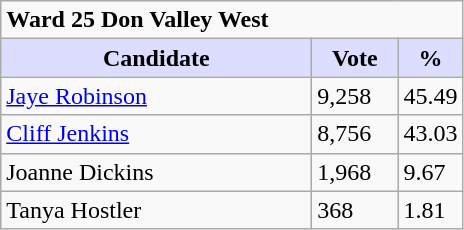<table class="wikitable plainrowheaders">
<tr>
<td colspan="3"><strong>Ward 25 Don Valley West</strong></td>
</tr>
<tr>
<th style="background:#ddf; width:200px;">Candidate</th>
<th style="background:#ddf; width:50px;">Vote</th>
<th style="background:#ddf; width:30px;">%</th>
</tr>
<tr>
<td><a href='#'>Jaye Robinson</a></td>
<td>9,258</td>
<td>45.49</td>
</tr>
<tr>
<td><a href='#'>Cliff Jenkins</a></td>
<td>8,756</td>
<td>43.03</td>
</tr>
<tr>
<td>Joanne Dickins</td>
<td>1,968</td>
<td>9.67</td>
</tr>
<tr>
<td>Tanya Hostler</td>
<td>368</td>
<td>1.81</td>
</tr>
</table>
